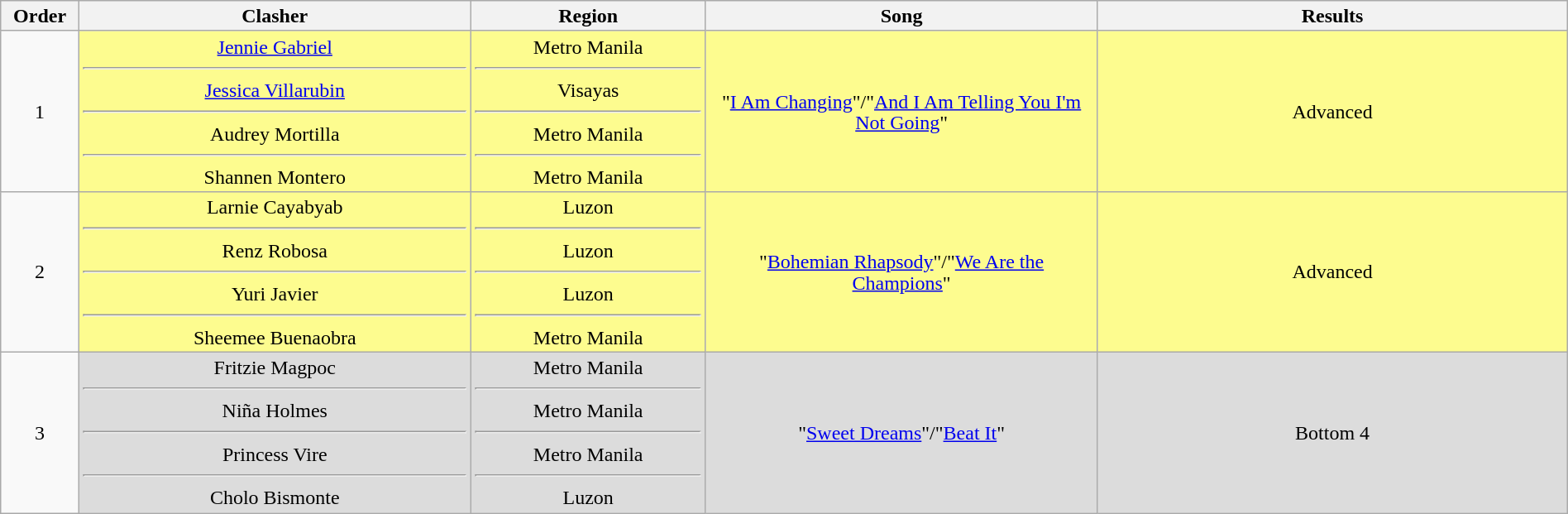<table class="wikitable" style="text-align:center; line-height:17px; width:100%;">
<tr>
<th width="5%">Order</th>
<th width="25%">Clasher</th>
<th>Region</th>
<th width="25%">Song</th>
<th width="30%">Results</th>
</tr>
<tr>
<td>1</td>
<td style="background:#fdfc8f;"><a href='#'>Jennie Gabriel</a><hr><a href='#'>Jessica Villarubin</a><hr>Audrey Mortilla<hr>Shannen Montero</td>
<td style="background:#fdfc8f;">Metro Manila<hr>Visayas<hr>Metro Manila<hr>Metro Manila</td>
<td style="background:#fdfc8f;">"<a href='#'>I Am Changing</a>"/"<a href='#'>And I Am Telling You I'm Not Going</a>"</td>
<td style="background:#fdfc8f;">Advanced</td>
</tr>
<tr>
<td>2</td>
<td style="background:#fdfc8f;">Larnie Cayabyab<hr>Renz Robosa<hr>Yuri Javier<hr>Sheemee Buenaobra</td>
<td style="background:#fdfc8f;">Luzon<hr>Luzon<hr>Luzon<hr>Metro Manila</td>
<td style="background:#fdfc8f;">"<a href='#'>Bohemian Rhapsody</a>"/"<a href='#'>We Are the Champions</a>"</td>
<td style="background:#fdfc8f;">Advanced</td>
</tr>
<tr>
<td>3</td>
<td style="background:#DCDCDC;">Fritzie Magpoc<hr>Niña Holmes<hr>Princess Vire<hr>Cholo Bismonte</td>
<td style="background:#DCDCDC;">Metro Manila<hr>Metro Manila<hr>Metro Manila<hr>Luzon</td>
<td style="background:#DCDCDC;">"<a href='#'>Sweet Dreams</a>"/"<a href='#'>Beat It</a>"</td>
<td style="background:#DCDCDC;">Bottom 4</td>
</tr>
</table>
